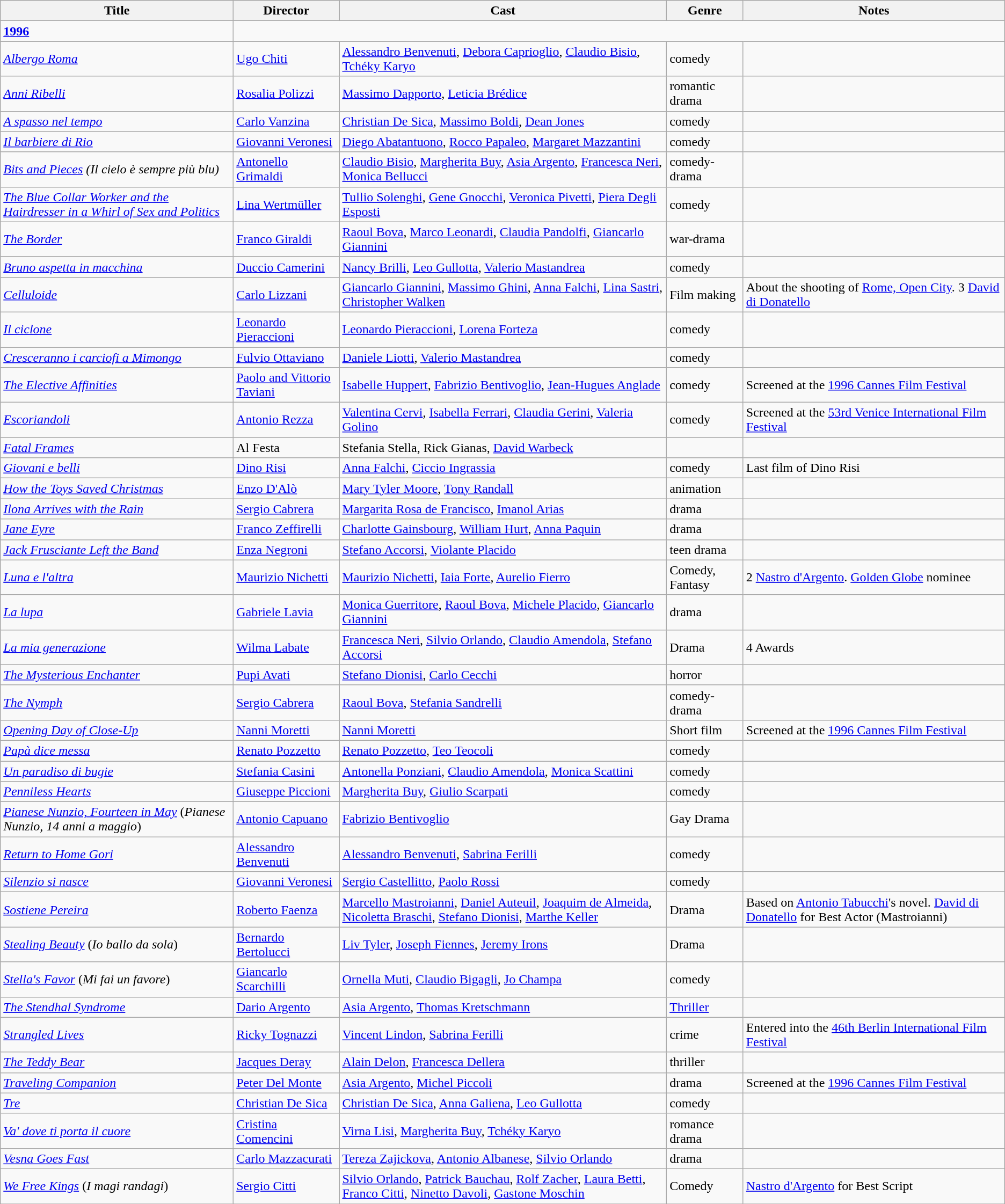<table class="wikitable">
<tr>
<th>Title</th>
<th>Director</th>
<th>Cast</th>
<th>Genre</th>
<th>Notes</th>
</tr>
<tr>
<td><strong><a href='#'>1996</a></strong></td>
</tr>
<tr>
<td><em><a href='#'>Albergo Roma</a></em></td>
<td><a href='#'>Ugo Chiti</a></td>
<td><a href='#'>Alessandro Benvenuti</a>, <a href='#'>Debora Caprioglio</a>, <a href='#'>Claudio Bisio</a>, <a href='#'>Tchéky Karyo</a></td>
<td>comedy</td>
<td></td>
</tr>
<tr>
<td><em><a href='#'>Anni Ribelli</a></em></td>
<td><a href='#'>Rosalia Polizzi</a></td>
<td><a href='#'>Massimo Dapporto</a>, <a href='#'>Leticia Brédice</a></td>
<td>romantic drama</td>
<td></td>
</tr>
<tr>
<td><em><a href='#'>A spasso nel tempo</a></em></td>
<td><a href='#'>Carlo Vanzina</a></td>
<td><a href='#'>Christian De Sica</a>, <a href='#'>Massimo Boldi</a>, <a href='#'>Dean Jones</a></td>
<td>comedy</td>
<td></td>
</tr>
<tr>
<td><em><a href='#'>Il barbiere di Rio</a></em></td>
<td><a href='#'>Giovanni Veronesi</a></td>
<td><a href='#'>Diego Abatantuono</a>, <a href='#'>Rocco Papaleo</a>, <a href='#'>Margaret Mazzantini</a></td>
<td>comedy</td>
<td></td>
</tr>
<tr>
<td><em><a href='#'>Bits and Pieces</a> (Il cielo è sempre più blu)</em></td>
<td><a href='#'>Antonello Grimaldi</a></td>
<td><a href='#'>Claudio Bisio</a>, <a href='#'>Margherita Buy</a>, <a href='#'>Asia Argento</a>, <a href='#'>Francesca Neri</a>, <a href='#'>Monica Bellucci</a></td>
<td>comedy-drama</td>
<td></td>
</tr>
<tr>
<td><em><a href='#'>The Blue Collar Worker and the Hairdresser in a Whirl of Sex and Politics</a></em></td>
<td><a href='#'>Lina Wertmüller</a></td>
<td><a href='#'>Tullio Solenghi</a>, <a href='#'>Gene Gnocchi</a>, <a href='#'>Veronica Pivetti</a>, <a href='#'>Piera Degli Esposti</a></td>
<td>comedy</td>
<td></td>
</tr>
<tr>
<td><em><a href='#'>The Border</a> </em></td>
<td><a href='#'>Franco Giraldi</a></td>
<td><a href='#'>Raoul Bova</a>, <a href='#'>Marco Leonardi</a>, <a href='#'>Claudia Pandolfi</a>, <a href='#'>Giancarlo Giannini</a></td>
<td>war-drama</td>
<td></td>
</tr>
<tr>
<td><em><a href='#'>Bruno aspetta in macchina</a></em></td>
<td><a href='#'>Duccio Camerini</a></td>
<td><a href='#'>Nancy Brilli</a>, <a href='#'>Leo Gullotta</a>, <a href='#'>Valerio Mastandrea</a></td>
<td>comedy</td>
<td></td>
</tr>
<tr>
<td><em><a href='#'>Celluloide</a></em></td>
<td><a href='#'>Carlo Lizzani</a></td>
<td><a href='#'>Giancarlo Giannini</a>, <a href='#'>Massimo Ghini</a>, <a href='#'>Anna Falchi</a>, <a href='#'>Lina Sastri</a>, <a href='#'>Christopher Walken</a></td>
<td>Film making</td>
<td>About the shooting of <a href='#'>Rome, Open City</a>. 3 <a href='#'>David di Donatello</a></td>
</tr>
<tr>
<td><em><a href='#'>Il ciclone</a></em></td>
<td><a href='#'>Leonardo Pieraccioni</a></td>
<td><a href='#'>Leonardo Pieraccioni</a>, <a href='#'>Lorena Forteza</a></td>
<td>comedy</td>
<td></td>
</tr>
<tr>
<td><em><a href='#'>Cresceranno i carciofi a Mimongo</a></em></td>
<td><a href='#'>Fulvio Ottaviano</a></td>
<td><a href='#'>Daniele Liotti</a>, <a href='#'>Valerio Mastandrea</a></td>
<td>comedy</td>
<td></td>
</tr>
<tr>
<td><em><a href='#'>The Elective Affinities</a></em></td>
<td><a href='#'>Paolo and Vittorio Taviani</a></td>
<td><a href='#'>Isabelle Huppert</a>, <a href='#'>Fabrizio Bentivoglio</a>, <a href='#'>Jean-Hugues Anglade</a></td>
<td>comedy</td>
<td>Screened at the <a href='#'>1996 Cannes Film Festival</a></td>
</tr>
<tr>
<td><em><a href='#'>Escoriandoli</a></em></td>
<td><a href='#'>Antonio Rezza</a></td>
<td><a href='#'>Valentina Cervi</a>, <a href='#'>Isabella Ferrari</a>, <a href='#'>Claudia Gerini</a>, <a href='#'>Valeria Golino</a></td>
<td>comedy</td>
<td>Screened at the <a href='#'>53rd Venice International Film Festival</a></td>
</tr>
<tr>
<td><em><a href='#'>Fatal Frames</a></em></td>
<td>Al Festa</td>
<td>Stefania Stella, Rick Gianas, <a href='#'>David Warbeck</a></td>
<td></td>
<td></td>
</tr>
<tr>
<td><em><a href='#'>Giovani e belli</a></em></td>
<td><a href='#'>Dino Risi</a></td>
<td><a href='#'>Anna Falchi</a>, <a href='#'>Ciccio Ingrassia</a></td>
<td>comedy</td>
<td>Last film of Dino Risi</td>
</tr>
<tr>
<td><em><a href='#'>How the Toys Saved Christmas</a></em></td>
<td><a href='#'>Enzo D'Alò</a></td>
<td><a href='#'>Mary Tyler Moore</a>, <a href='#'>Tony Randall</a></td>
<td>animation</td>
<td></td>
</tr>
<tr>
<td><em><a href='#'>Ilona Arrives with the Rain</a></em></td>
<td><a href='#'>Sergio Cabrera</a></td>
<td><a href='#'>Margarita Rosa de Francisco</a>, <a href='#'>Imanol Arias</a></td>
<td>drama</td>
<td></td>
</tr>
<tr>
<td><em><a href='#'>Jane Eyre</a></em></td>
<td><a href='#'>Franco Zeffirelli</a></td>
<td><a href='#'>Charlotte Gainsbourg</a>, <a href='#'>William Hurt</a>, <a href='#'>Anna Paquin</a></td>
<td>drama</td>
<td></td>
</tr>
<tr>
<td><em><a href='#'>Jack Frusciante Left the Band</a></em></td>
<td><a href='#'>Enza Negroni</a></td>
<td><a href='#'>Stefano Accorsi</a>, <a href='#'>Violante Placido</a></td>
<td>teen drama</td>
<td></td>
</tr>
<tr>
<td><em><a href='#'>Luna e l'altra</a></em></td>
<td><a href='#'>Maurizio Nichetti</a></td>
<td><a href='#'>Maurizio Nichetti</a>, <a href='#'>Iaia Forte</a>, <a href='#'>Aurelio Fierro</a></td>
<td>Comedy, Fantasy</td>
<td>2 <a href='#'>Nastro d'Argento</a>. <a href='#'>Golden Globe</a> nominee</td>
</tr>
<tr>
<td><em><a href='#'>La lupa</a></em></td>
<td><a href='#'>Gabriele Lavia</a></td>
<td><a href='#'>Monica Guerritore</a>, <a href='#'>Raoul Bova</a>, <a href='#'>Michele Placido</a>, <a href='#'>Giancarlo Giannini</a></td>
<td>drama</td>
<td></td>
</tr>
<tr>
<td><em><a href='#'>La mia generazione</a></em></td>
<td><a href='#'>Wilma Labate</a></td>
<td><a href='#'>Francesca Neri</a>, <a href='#'>Silvio Orlando</a>, <a href='#'>Claudio Amendola</a>, <a href='#'>Stefano Accorsi</a></td>
<td>Drama</td>
<td>4 Awards</td>
</tr>
<tr>
<td><em><a href='#'>The Mysterious Enchanter</a></em></td>
<td><a href='#'>Pupi Avati</a></td>
<td><a href='#'>Stefano Dionisi</a>, <a href='#'>Carlo Cecchi</a></td>
<td>horror</td>
</tr>
<tr>
<td><em><a href='#'>The Nymph</a></em></td>
<td><a href='#'>Sergio Cabrera</a></td>
<td><a href='#'>Raoul Bova</a>, <a href='#'>Stefania Sandrelli</a></td>
<td>comedy-drama</td>
<td></td>
</tr>
<tr>
<td><em><a href='#'>Opening Day of Close-Up</a></em></td>
<td><a href='#'>Nanni Moretti</a></td>
<td><a href='#'>Nanni Moretti</a></td>
<td>Short film</td>
<td>Screened at the <a href='#'>1996 Cannes Film Festival</a></td>
</tr>
<tr>
<td><em><a href='#'>Papà dice messa</a></em></td>
<td><a href='#'>Renato Pozzetto</a></td>
<td><a href='#'>Renato Pozzetto</a>, <a href='#'>Teo Teocoli</a></td>
<td>comedy</td>
<td></td>
</tr>
<tr>
<td><em><a href='#'>Un paradiso di bugie</a></em></td>
<td><a href='#'>Stefania Casini</a></td>
<td><a href='#'>Antonella Ponziani</a>, <a href='#'>Claudio Amendola</a>, <a href='#'>Monica Scattini</a></td>
<td>comedy</td>
<td></td>
</tr>
<tr>
<td><em><a href='#'>Penniless Hearts</a></em></td>
<td><a href='#'>Giuseppe Piccioni</a></td>
<td><a href='#'>Margherita Buy</a>, <a href='#'>Giulio Scarpati</a></td>
<td>comedy</td>
<td></td>
</tr>
<tr>
<td><em><a href='#'>Pianese Nunzio, Fourteen in May</a></em> (<em>Pianese Nunzio, 14 anni a maggio</em>)</td>
<td><a href='#'>Antonio Capuano</a></td>
<td><a href='#'>Fabrizio Bentivoglio</a></td>
<td>Gay Drama</td>
<td></td>
</tr>
<tr>
<td><em><a href='#'>Return to Home Gori</a></em></td>
<td><a href='#'>Alessandro Benvenuti</a></td>
<td><a href='#'>Alessandro Benvenuti</a>, <a href='#'>Sabrina Ferilli</a></td>
<td>comedy</td>
<td></td>
</tr>
<tr>
<td><em><a href='#'>Silenzio si nasce</a></em></td>
<td><a href='#'>Giovanni Veronesi</a></td>
<td><a href='#'>Sergio Castellitto</a>, <a href='#'>Paolo Rossi</a></td>
<td>comedy</td>
<td></td>
</tr>
<tr>
<td><em><a href='#'>Sostiene Pereira</a></em></td>
<td><a href='#'>Roberto Faenza</a></td>
<td><a href='#'>Marcello Mastroianni</a>, <a href='#'>Daniel Auteuil</a>, <a href='#'>Joaquim de Almeida</a>, <a href='#'>Nicoletta Braschi</a>, <a href='#'>Stefano Dionisi</a>, <a href='#'>Marthe Keller</a></td>
<td>Drama</td>
<td>Based on <a href='#'>Antonio Tabucchi</a>'s novel. <a href='#'>David di Donatello</a> for Best Actor (Mastroianni)</td>
</tr>
<tr>
<td><em><a href='#'>Stealing Beauty</a></em> (<em>Io ballo da sola</em>)</td>
<td><a href='#'>Bernardo Bertolucci</a></td>
<td><a href='#'>Liv Tyler</a>, <a href='#'>Joseph Fiennes</a>, <a href='#'>Jeremy Irons</a></td>
<td>Drama</td>
<td></td>
</tr>
<tr>
<td><em><a href='#'>Stella's Favor</a></em> (<em>Mi fai un favore</em>)</td>
<td><a href='#'>Giancarlo Scarchilli</a></td>
<td><a href='#'>Ornella Muti</a>, <a href='#'>Claudio Bigagli</a>, <a href='#'>Jo Champa</a></td>
<td>comedy</td>
<td></td>
</tr>
<tr>
<td><em><a href='#'>The Stendhal Syndrome</a></em></td>
<td><a href='#'>Dario Argento</a></td>
<td><a href='#'>Asia Argento</a>, <a href='#'>Thomas Kretschmann</a></td>
<td><a href='#'>Thriller</a></td>
<td></td>
</tr>
<tr>
<td><em><a href='#'>Strangled Lives</a></em></td>
<td><a href='#'>Ricky Tognazzi</a></td>
<td><a href='#'>Vincent Lindon</a>, <a href='#'>Sabrina Ferilli</a></td>
<td>crime</td>
<td>Entered into the <a href='#'>46th Berlin International Film Festival</a></td>
</tr>
<tr>
<td><em><a href='#'>The Teddy Bear</a> </em></td>
<td><a href='#'>Jacques Deray</a></td>
<td><a href='#'>Alain Delon</a>, <a href='#'>Francesca Dellera</a></td>
<td>thriller</td>
</tr>
<tr>
<td><em><a href='#'>Traveling Companion</a></em></td>
<td><a href='#'>Peter Del Monte</a></td>
<td><a href='#'>Asia Argento</a>, <a href='#'>Michel Piccoli</a></td>
<td>drama</td>
<td>Screened at the <a href='#'>1996 Cannes Film Festival</a></td>
</tr>
<tr>
<td><em><a href='#'>Tre</a></em></td>
<td><a href='#'>Christian De Sica</a></td>
<td><a href='#'>Christian De Sica</a>, <a href='#'>Anna Galiena</a>, <a href='#'>Leo Gullotta</a></td>
<td>comedy</td>
<td></td>
</tr>
<tr>
<td><em><a href='#'>Va' dove ti porta il cuore</a></em></td>
<td><a href='#'>Cristina Comencini</a></td>
<td><a href='#'>Virna Lisi</a>, <a href='#'>Margherita Buy</a>, <a href='#'>Tchéky Karyo</a></td>
<td>romance drama</td>
<td></td>
</tr>
<tr>
<td><em><a href='#'>Vesna Goes Fast</a></em></td>
<td><a href='#'>Carlo Mazzacurati</a></td>
<td><a href='#'>Tereza Zajickova</a>, <a href='#'>Antonio Albanese</a>, <a href='#'>Silvio Orlando</a></td>
<td>drama</td>
<td></td>
</tr>
<tr>
<td><em><a href='#'>We Free Kings</a></em> (<em>I magi randagi</em>)</td>
<td><a href='#'>Sergio Citti</a></td>
<td><a href='#'>Silvio Orlando</a>, <a href='#'>Patrick Bauchau</a>, <a href='#'>Rolf Zacher</a>, <a href='#'>Laura Betti</a>, <a href='#'>Franco Citti</a>, <a href='#'>Ninetto Davoli</a>, <a href='#'>Gastone Moschin</a></td>
<td>Comedy</td>
<td><a href='#'>Nastro d'Argento</a> for Best Script</td>
</tr>
<tr>
</tr>
</table>
